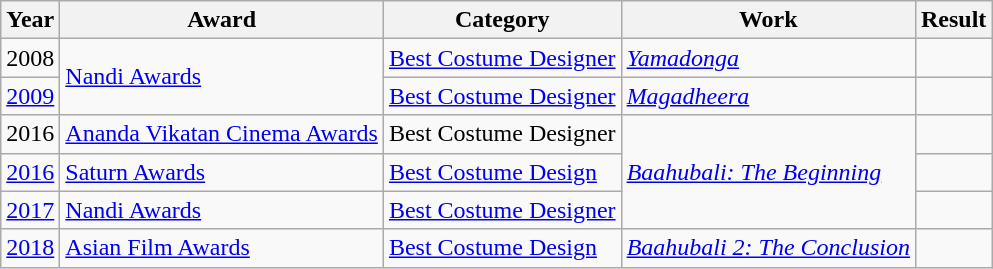<table class="wikitable">
<tr>
<th>Year</th>
<th>Award</th>
<th>Category</th>
<th>Work</th>
<th>Result</th>
</tr>
<tr>
<td>2008</td>
<td rowspan="2"><a href='#'>Nandi Awards</a></td>
<td><a href='#'>Best Costume Designer</a></td>
<td><em><a href='#'>Yamadonga</a></em></td>
<td></td>
</tr>
<tr>
<td><a href='#'>2009</a></td>
<td><a href='#'>Best Costume Designer</a></td>
<td><em><a href='#'>Magadheera</a></em></td>
<td></td>
</tr>
<tr>
<td>2016</td>
<td><a href='#'>Ananda Vikatan Cinema Awards</a></td>
<td>Best Costume Designer</td>
<td rowspan="3"><em><a href='#'>Baahubali: The Beginning</a></em></td>
<td></td>
</tr>
<tr>
<td><a href='#'>2016</a></td>
<td><a href='#'>Saturn Awards</a></td>
<td><a href='#'>Best Costume Design</a></td>
<td></td>
</tr>
<tr>
<td><a href='#'>2017</a></td>
<td><a href='#'>Nandi Awards</a></td>
<td><a href='#'>Best Costume Designer</a></td>
<td></td>
</tr>
<tr>
<td><a href='#'>2018</a></td>
<td><a href='#'>Asian Film Awards</a></td>
<td><a href='#'>Best Costume Design</a></td>
<td><em><a href='#'>Baahubali 2: The Conclusion</a></em></td>
<td></td>
</tr>
</table>
